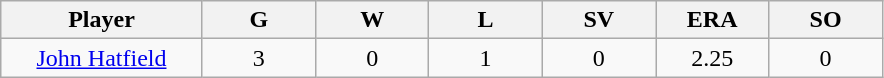<table class="wikitable sortable">
<tr>
<th bgcolor="#DDDDFF" width="16%">Player</th>
<th bgcolor="#DDDDFF" width="9%">G</th>
<th bgcolor="#DDDDFF" width="9%">W</th>
<th bgcolor="#DDDDFF" width="9%">L</th>
<th bgcolor="#DDDDFF" width="9%">SV</th>
<th bgcolor="#DDDDFF" width="9%">ERA</th>
<th bgcolor="#DDDDFF" width="9%">SO</th>
</tr>
<tr align=center>
<td><a href='#'>John Hatfield</a></td>
<td>3</td>
<td>0</td>
<td>1</td>
<td>0</td>
<td>2.25</td>
<td>0</td>
</tr>
</table>
